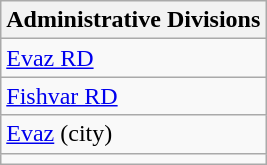<table class="wikitable">
<tr>
<th>Administrative Divisions</th>
</tr>
<tr>
<td><a href='#'>Evaz RD</a></td>
</tr>
<tr>
<td><a href='#'>Fishvar RD</a></td>
</tr>
<tr>
<td><a href='#'>Evaz</a> (city)</td>
</tr>
<tr>
<td colspan=1></td>
</tr>
</table>
